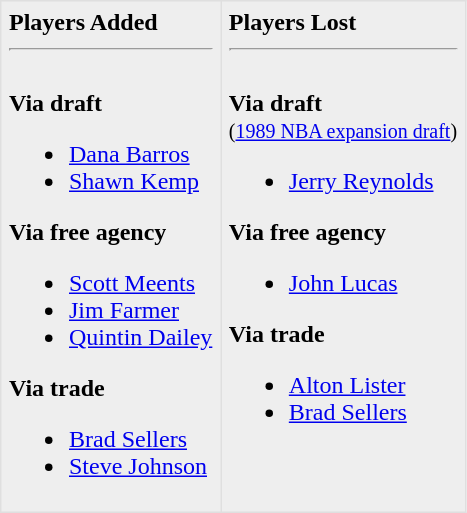<table border=1 style="border-collapse:collapse; background-color:#eeeeee" bordercolor="#DFDFDF" cellpadding="5">
<tr>
<td valign="top"><strong>Players Added</strong> <hr><br><strong>Via draft</strong><ul><li><a href='#'>Dana Barros</a></li><li><a href='#'>Shawn Kemp</a></li></ul><strong>Via free agency</strong><ul><li><a href='#'>Scott Meents</a></li><li><a href='#'>Jim Farmer</a></li><li><a href='#'>Quintin Dailey</a></li></ul><strong>Via trade</strong><ul><li><a href='#'>Brad Sellers</a></li><li><a href='#'>Steve Johnson</a></li></ul></td>
<td valign="top"><strong>Players Lost</strong> <hr><br><strong>Via draft</strong><br><small>(<a href='#'>1989 NBA expansion draft</a>)</small><ul><li><a href='#'>Jerry Reynolds</a></li></ul><strong>Via free agency</strong><ul><li><a href='#'>John Lucas</a></li></ul><strong>Via trade</strong><ul><li><a href='#'>Alton Lister</a></li><li><a href='#'>Brad Sellers</a></li></ul></td>
</tr>
</table>
